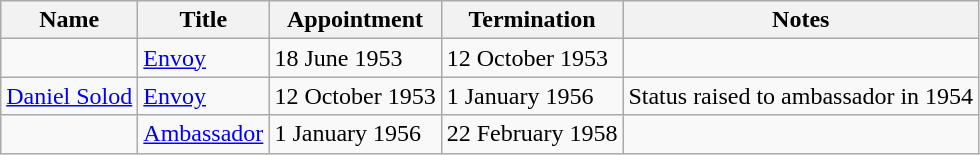<table class="wikitable">
<tr valign="middle">
<th>Name</th>
<th>Title</th>
<th>Appointment</th>
<th>Termination</th>
<th>Notes</th>
</tr>
<tr>
<td></td>
<td><a href='#'>Envoy</a></td>
<td>18 June 1953</td>
<td>12 October 1953</td>
<td></td>
</tr>
<tr>
<td><a href='#'>Daniel Solod</a></td>
<td><a href='#'>Envoy</a></td>
<td>12 October 1953</td>
<td>1 January 1956</td>
<td>Status raised to ambassador in 1954</td>
</tr>
<tr>
<td></td>
<td><a href='#'>Ambassador</a></td>
<td>1 January 1956</td>
<td>22 February 1958</td>
<td></td>
</tr>
</table>
